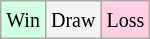<table class="wikitable">
<tr>
<td style="background:#d0ffe3;"><small>Win</small></td>
<td style="background:#f3f3f3;"><small>Draw</small></td>
<td style="background:#ffd0e3;"><small>Loss</small></td>
</tr>
</table>
